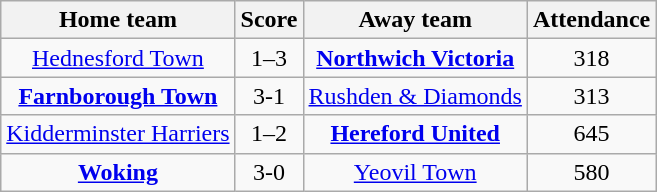<table class="wikitable" style="text-align: center">
<tr>
<th>Home team</th>
<th>Score</th>
<th>Away team</th>
<th>Attendance</th>
</tr>
<tr>
<td><a href='#'>Hednesford Town</a></td>
<td>1–3</td>
<td><strong><a href='#'>Northwich Victoria</a></strong></td>
<td>318</td>
</tr>
<tr>
<td><strong><a href='#'>Farnborough Town</a></strong></td>
<td>3-1</td>
<td><a href='#'>Rushden & Diamonds</a></td>
<td>313</td>
</tr>
<tr>
<td><a href='#'>Kidderminster Harriers</a></td>
<td>1–2</td>
<td><strong><a href='#'>Hereford United</a></strong></td>
<td>645</td>
</tr>
<tr>
<td><strong><a href='#'>Woking</a></strong></td>
<td>3-0</td>
<td><a href='#'>Yeovil Town</a></td>
<td>580</td>
</tr>
</table>
